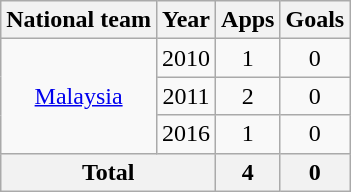<table class=wikitable style="text-align: center;">
<tr>
<th>National team</th>
<th>Year</th>
<th>Apps</th>
<th>Goals</th>
</tr>
<tr>
<td rowspan=3><a href='#'>Malaysia</a></td>
<td>2010</td>
<td>1</td>
<td>0</td>
</tr>
<tr>
<td>2011</td>
<td>2</td>
<td>0</td>
</tr>
<tr>
<td>2016</td>
<td>1</td>
<td>0</td>
</tr>
<tr>
<th colspan=2>Total</th>
<th>4</th>
<th>0</th>
</tr>
</table>
